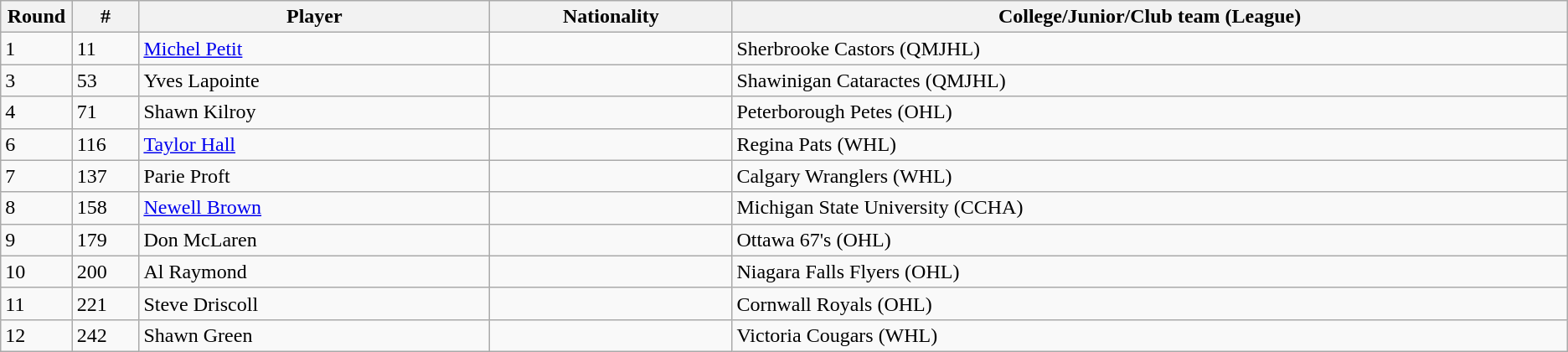<table class="wikitable">
<tr align="center">
<th bgcolor="#DDDDFF" width="4.0%">Round</th>
<th bgcolor="#DDDDFF" width="4.0%">#</th>
<th bgcolor="#DDDDFF" width="21.0%">Player</th>
<th bgcolor="#DDDDFF" width="14.5%">Nationality</th>
<th bgcolor="#DDDDFF" width="50.0%">College/Junior/Club team (League)</th>
</tr>
<tr>
<td>1</td>
<td>11</td>
<td><a href='#'>Michel Petit</a></td>
<td></td>
<td>Sherbrooke Castors (QMJHL)</td>
</tr>
<tr>
<td>3</td>
<td>53</td>
<td>Yves Lapointe</td>
<td></td>
<td>Shawinigan Cataractes (QMJHL)</td>
</tr>
<tr>
<td>4</td>
<td>71</td>
<td>Shawn Kilroy</td>
<td></td>
<td>Peterborough Petes (OHL)</td>
</tr>
<tr>
<td>6</td>
<td>116</td>
<td><a href='#'>Taylor Hall</a></td>
<td></td>
<td>Regina Pats (WHL)</td>
</tr>
<tr>
<td>7</td>
<td>137</td>
<td>Parie Proft</td>
<td></td>
<td>Calgary Wranglers (WHL)</td>
</tr>
<tr>
<td>8</td>
<td>158</td>
<td><a href='#'>Newell Brown</a></td>
<td></td>
<td>Michigan State University (CCHA)</td>
</tr>
<tr>
<td>9</td>
<td>179</td>
<td>Don McLaren</td>
<td></td>
<td>Ottawa 67's (OHL)</td>
</tr>
<tr>
<td>10</td>
<td>200</td>
<td>Al Raymond</td>
<td></td>
<td>Niagara Falls Flyers (OHL)</td>
</tr>
<tr>
<td>11</td>
<td>221</td>
<td>Steve Driscoll</td>
<td></td>
<td>Cornwall Royals (OHL)</td>
</tr>
<tr>
<td>12</td>
<td>242</td>
<td>Shawn Green</td>
<td></td>
<td>Victoria Cougars (WHL)</td>
</tr>
</table>
